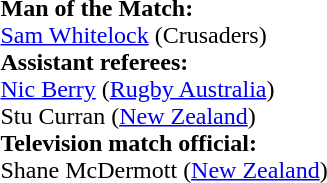<table style="width:100%">
<tr>
<td><br><strong>Man of the Match:</strong>
<br><a href='#'>Sam Whitelock</a> (Crusaders)<br><strong>Assistant referees:</strong>
<br><a href='#'>Nic Berry</a> (<a href='#'>Rugby Australia</a>)
<br>Stu Curran (<a href='#'>New Zealand</a>)
<br><strong>Television match official:</strong>
<br>Shane McDermott (<a href='#'>New Zealand</a>)</td>
</tr>
</table>
